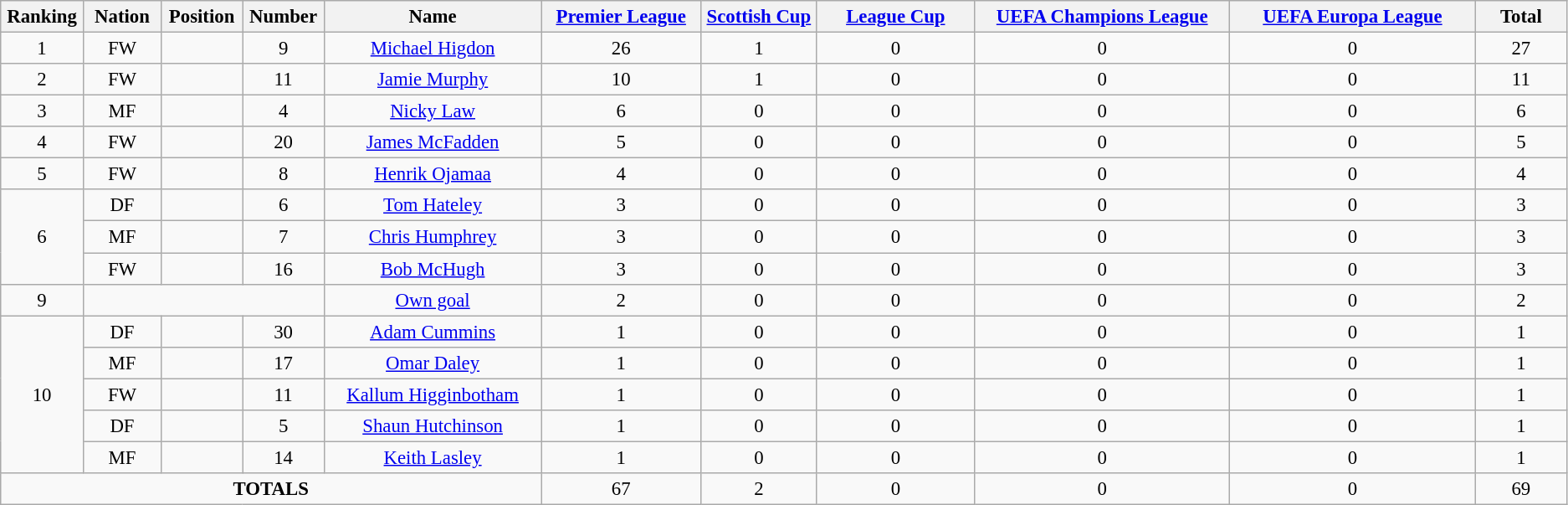<table class="wikitable" style="font-size: 95%; text-align: center;">
<tr>
<th width=60>Ranking</th>
<th width=60>Nation</th>
<th width=60>Position</th>
<th width=60>Number</th>
<th width=200>Name</th>
<th width=150><a href='#'>Premier League</a></th>
<th width=100><a href='#'>Scottish Cup</a></th>
<th width=150><a href='#'>League Cup</a></th>
<th width=250><a href='#'>UEFA Champions League</a></th>
<th width=250><a href='#'>UEFA Europa League</a></th>
<th width=80>Total</th>
</tr>
<tr>
<td>1</td>
<td>FW</td>
<td></td>
<td>9</td>
<td><a href='#'>Michael Higdon</a></td>
<td>26</td>
<td>1</td>
<td>0</td>
<td>0</td>
<td>0</td>
<td>27</td>
</tr>
<tr>
<td>2</td>
<td>FW</td>
<td></td>
<td>11</td>
<td><a href='#'>Jamie Murphy</a></td>
<td>10</td>
<td>1</td>
<td>0</td>
<td>0</td>
<td>0</td>
<td>11</td>
</tr>
<tr>
<td>3</td>
<td>MF</td>
<td></td>
<td>4</td>
<td><a href='#'>Nicky Law</a></td>
<td>6</td>
<td>0</td>
<td>0</td>
<td>0</td>
<td>0</td>
<td>6</td>
</tr>
<tr>
<td>4</td>
<td>FW</td>
<td></td>
<td>20</td>
<td><a href='#'>James McFadden</a></td>
<td>5</td>
<td>0</td>
<td>0</td>
<td>0</td>
<td>0</td>
<td>5</td>
</tr>
<tr>
<td>5</td>
<td>FW</td>
<td></td>
<td>8</td>
<td><a href='#'>Henrik Ojamaa</a></td>
<td>4</td>
<td>0</td>
<td>0</td>
<td>0</td>
<td>0</td>
<td>4</td>
</tr>
<tr>
<td rowspan="3">6</td>
<td>DF</td>
<td></td>
<td>6</td>
<td><a href='#'>Tom Hateley</a></td>
<td>3</td>
<td>0</td>
<td>0</td>
<td>0</td>
<td>0</td>
<td>3</td>
</tr>
<tr>
<td>MF</td>
<td></td>
<td>7</td>
<td><a href='#'>Chris Humphrey</a></td>
<td>3</td>
<td>0</td>
<td>0</td>
<td>0</td>
<td>0</td>
<td>3</td>
</tr>
<tr>
<td>FW</td>
<td></td>
<td>16</td>
<td><a href='#'>Bob McHugh</a></td>
<td>3</td>
<td>0</td>
<td>0</td>
<td>0</td>
<td>0</td>
<td>3</td>
</tr>
<tr>
<td>9</td>
<td colspan="3"></td>
<td><a href='#'>Own goal</a></td>
<td>2</td>
<td>0</td>
<td>0</td>
<td>0</td>
<td>0</td>
<td>2</td>
</tr>
<tr>
<td rowspan="5">10</td>
<td>DF</td>
<td></td>
<td>30</td>
<td><a href='#'>Adam Cummins</a></td>
<td>1</td>
<td>0</td>
<td>0</td>
<td>0</td>
<td>0</td>
<td>1</td>
</tr>
<tr>
<td>MF</td>
<td></td>
<td>17</td>
<td><a href='#'>Omar Daley</a></td>
<td>1</td>
<td>0</td>
<td>0</td>
<td>0</td>
<td>0</td>
<td>1</td>
</tr>
<tr>
<td>FW</td>
<td></td>
<td>11</td>
<td><a href='#'>Kallum Higginbotham</a></td>
<td>1</td>
<td>0</td>
<td>0</td>
<td>0</td>
<td>0</td>
<td>1</td>
</tr>
<tr>
<td>DF</td>
<td></td>
<td>5</td>
<td><a href='#'>Shaun Hutchinson</a></td>
<td>1</td>
<td>0</td>
<td>0</td>
<td>0</td>
<td>0</td>
<td>1</td>
</tr>
<tr>
<td>MF</td>
<td></td>
<td>14</td>
<td><a href='#'>Keith Lasley</a></td>
<td>1</td>
<td>0</td>
<td>0</td>
<td>0</td>
<td>0</td>
<td>1</td>
</tr>
<tr>
<td colspan="5"><strong>TOTALS</strong></td>
<td>67</td>
<td>2</td>
<td>0</td>
<td>0</td>
<td>0</td>
<td>69</td>
</tr>
</table>
